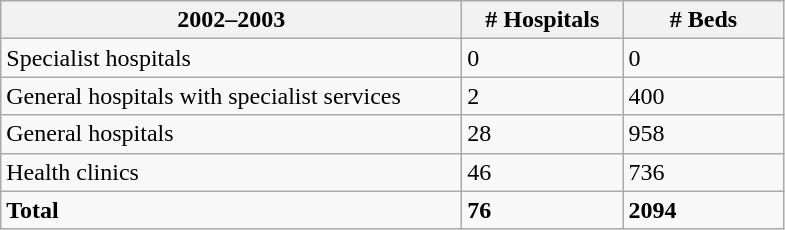<table class="wikitable sortable" border="1">
<tr>
<th width="300">2002–2003</th>
<th width="100"># Hospitals</th>
<th width="100"># Beds</th>
</tr>
<tr>
<td>Specialist hospitals</td>
<td>0</td>
<td>0</td>
</tr>
<tr>
<td>General hospitals with specialist services</td>
<td>2</td>
<td>400</td>
</tr>
<tr>
<td>General hospitals</td>
<td>28</td>
<td>958</td>
</tr>
<tr>
<td>Health clinics</td>
<td>46</td>
<td>736</td>
</tr>
<tr class="sortbottom">
<td><strong>Total</strong></td>
<td><strong>76</strong></td>
<td><strong>2094</strong></td>
</tr>
</table>
